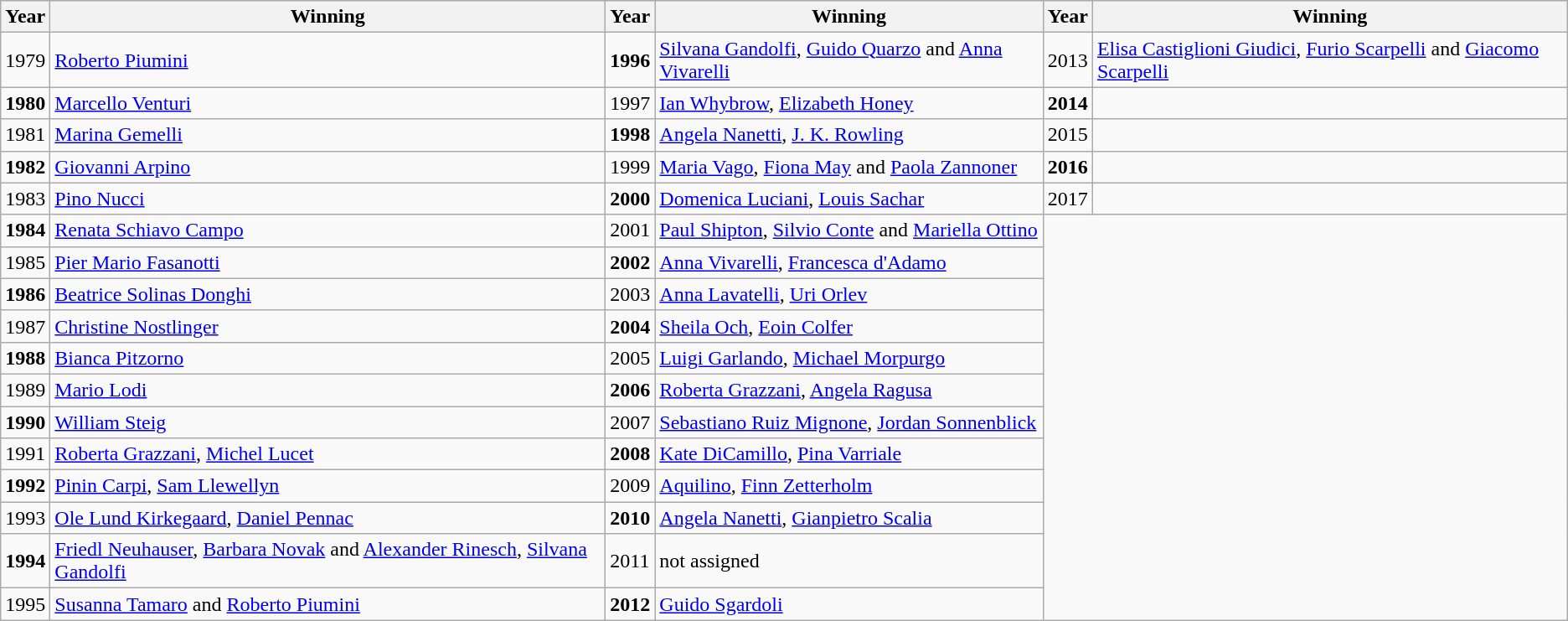<table class="wikitable sortable">
<tr>
<th><strong>Year</strong></th>
<th><strong>Winning</strong></th>
<th><strong>Year</strong></th>
<th><strong>Winning</strong></th>
<th><strong>Year</strong></th>
<th><strong>Winning</strong></th>
</tr>
<tr>
<td>1979</td>
<td><a href='#'>Roberto Piumini</a></td>
<td><strong>1996</strong></td>
<td><a href='#'>Silvana Gandolfi</a>, <a href='#'>Guido Quarzo</a> and <a href='#'>Anna Vivarelli</a></td>
<td>2013</td>
<td><a href='#'>Elisa Castiglioni Giudici</a>, <a href='#'>Furio Scarpelli</a> and <a href='#'>Giacomo Scarpelli</a></td>
</tr>
<tr>
<td><strong>1980</strong></td>
<td><a href='#'>Marcello Venturi</a></td>
<td>1997</td>
<td><a href='#'>Ian Whybrow</a>, <a href='#'>Elizabeth Honey</a></td>
<td><strong>2014</strong></td>
<td></td>
</tr>
<tr>
<td>1981</td>
<td><a href='#'>Marina Gemelli</a></td>
<td><strong>1998</strong></td>
<td><a href='#'>Angela Nanetti</a>, <a href='#'>J. K. Rowling</a></td>
<td>2015</td>
<td></td>
</tr>
<tr>
<td><strong>1982</strong></td>
<td><a href='#'>Giovanni Arpino</a></td>
<td>1999</td>
<td><a href='#'>Maria Vago</a>, <a href='#'>Fiona May</a> and <a href='#'>Paola Zannoner</a></td>
<td><strong>2016</strong></td>
<td></td>
</tr>
<tr>
<td>1983</td>
<td><a href='#'>Pino Nucci</a></td>
<td><strong>2000</strong></td>
<td><a href='#'>Domenica Luciani</a>, <a href='#'>Louis Sachar</a></td>
<td>2017</td>
<td></td>
</tr>
<tr>
<td><strong>1984</strong></td>
<td><a href='#'>Renata Schiavo Campo</a></td>
<td>2001</td>
<td><a href='#'>Paul Shipton</a>, <a href='#'>Silvio Conte</a> and <a href='#'>Mariella Ottino</a></td>
</tr>
<tr>
<td>1985</td>
<td><a href='#'>Pier Mario Fasanotti</a></td>
<td><strong>2002</strong></td>
<td><a href='#'>Anna Vivarelli</a>, <a href='#'>Francesca d'Adamo</a></td>
</tr>
<tr>
<td><strong>1986</strong></td>
<td><a href='#'>Beatrice Solinas Donghi</a></td>
<td>2003</td>
<td><a href='#'>Anna Lavatelli</a>, <a href='#'>Uri Orlev</a></td>
</tr>
<tr>
<td>1987</td>
<td><a href='#'>Christine Nostlinger</a></td>
<td><strong>2004</strong></td>
<td><a href='#'>Sheila Och</a>, <a href='#'>Eoin Colfer</a></td>
</tr>
<tr>
<td><strong>1988</strong></td>
<td><a href='#'>Bianca Pitzorno</a></td>
<td>2005</td>
<td><a href='#'>Luigi Garlando</a>, <a href='#'>Michael Morpurgo</a></td>
</tr>
<tr>
<td>1989</td>
<td><a href='#'>Mario Lodi</a></td>
<td><strong>2006</strong></td>
<td><a href='#'>Roberta Grazzani</a>, <a href='#'>Angela Ragusa</a></td>
</tr>
<tr>
<td><strong>1990</strong></td>
<td><a href='#'>William Steig</a></td>
<td>2007</td>
<td><a href='#'>Sebastiano Ruiz Mignone</a>, <a href='#'>Jordan Sonnenblick</a></td>
</tr>
<tr>
<td>1991</td>
<td><a href='#'>Roberta Grazzani</a>, <a href='#'>Michel Lucet</a></td>
<td><strong>2008</strong></td>
<td><a href='#'>Kate DiCamillo</a>, <a href='#'>Pina Varriale</a></td>
</tr>
<tr>
<td><strong>1992</strong></td>
<td><a href='#'>Pinin Carpi</a>, <a href='#'>Sam Llewellyn</a></td>
<td>2009</td>
<td><a href='#'>Aquilino</a>, <a href='#'>Finn Zetterholm</a></td>
</tr>
<tr>
<td>1993</td>
<td><a href='#'>Ole Lund Kirkegaard</a>, <a href='#'>Daniel Pennac</a></td>
<td><strong>2010</strong></td>
<td><a href='#'>Angela Nanetti</a>, <a href='#'>Gianpietro Scalia</a></td>
</tr>
<tr>
<td><strong>1994</strong></td>
<td><a href='#'>Friedl Neuhauser</a>, <a href='#'>Barbara Novak</a> and <a href='#'>Alexander Rinesch</a>, <a href='#'>Silvana Gandolfi</a></td>
<td>2011</td>
<td>not assigned</td>
</tr>
<tr>
<td>1995</td>
<td><a href='#'>Susanna Tamaro</a> and <a href='#'>Roberto Piumini</a></td>
<td><strong>2012</strong></td>
<td><a href='#'>Guido Sgardoli</a></td>
</tr>
</table>
